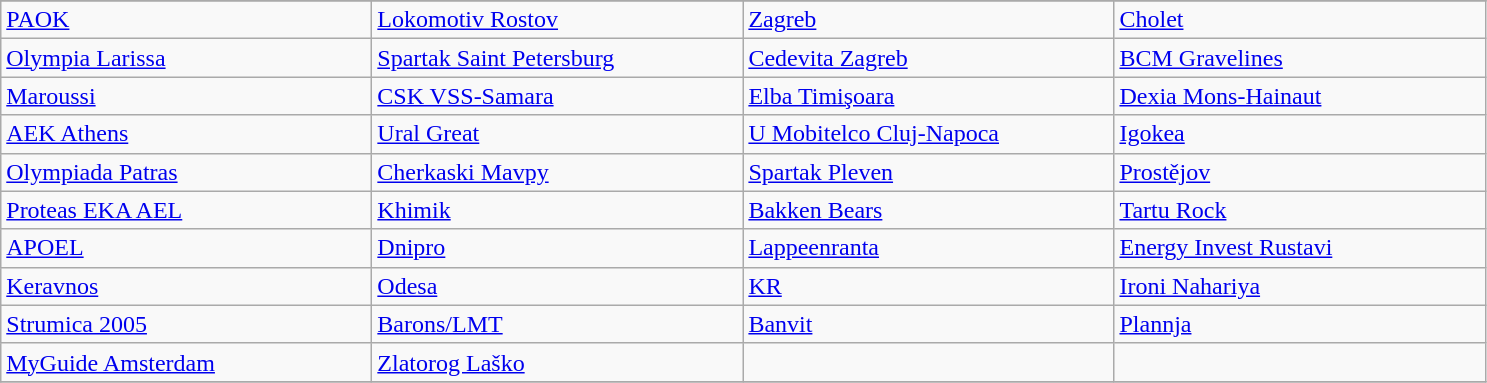<table class="wikitable" style="white-space: nowrap;">
<tr>
</tr>
<tr>
<td width=240> <a href='#'>PAOK</a> </td>
<td width=240> <a href='#'>Lokomotiv Rostov</a> </td>
<td width=240> <a href='#'>Zagreb</a> </td>
<td width=240> <a href='#'>Cholet</a> </td>
</tr>
<tr>
<td width=240> <a href='#'>Olympia Larissa</a> </td>
<td width=240> <a href='#'>Spartak Saint Petersburg</a> </td>
<td width=240> <a href='#'>Cedevita Zagreb</a> </td>
<td width=240> <a href='#'>BCM Gravelines</a> </td>
</tr>
<tr>
<td width=240> <a href='#'>Maroussi</a> </td>
<td width=240> <a href='#'>CSK VSS-Samara</a> </td>
<td width=240> <a href='#'>Elba Timişoara</a> </td>
<td width=240> <a href='#'>Dexia Mons-Hainaut</a> </td>
</tr>
<tr>
<td width=240> <a href='#'>AEK Athens</a> </td>
<td width=240> <a href='#'>Ural Great</a> </td>
<td width=240> <a href='#'>U Mobitelco Cluj-Napoca</a> </td>
<td width=240> <a href='#'>Igokea</a> </td>
</tr>
<tr>
<td width=240> <a href='#'>Olympiada Patras</a> </td>
<td width=240> <a href='#'>Cherkaski Mavpy</a> </td>
<td width=240> <a href='#'>Spartak Pleven</a> </td>
<td width=240> <a href='#'> Prostějov</a> </td>
</tr>
<tr>
<td width=240> <a href='#'>Proteas EKA AEL</a> </td>
<td width=240> <a href='#'>Khimik</a> </td>
<td width=240> <a href='#'>Bakken Bears</a> </td>
<td width=240> <a href='#'>Tartu Rock</a> </td>
</tr>
<tr>
<td width=240> <a href='#'>APOEL</a> </td>
<td width=240> <a href='#'>Dnipro</a> </td>
<td width=240> <a href='#'> Lappeenranta</a> </td>
<td width=240> <a href='#'>Energy Invest Rustavi</a> </td>
</tr>
<tr>
<td width=240> <a href='#'>Keravnos</a> </td>
<td width=240> <a href='#'>Odesa</a> </td>
<td width=240> <a href='#'>KR</a> </td>
<td width=240> <a href='#'>Ironi Nahariya</a> </td>
</tr>
<tr>
<td width=240> <a href='#'>Strumica 2005</a> </td>
<td width=240> <a href='#'>Barons/LMT</a> </td>
<td width=240> <a href='#'>Banvit</a> </td>
<td width=240> <a href='#'>Plannja</a> </td>
</tr>
<tr>
<td width=240> <a href='#'>MyGuide Amsterdam</a> </td>
<td> <a href='#'>Zlatorog Laško</a> </td>
<td></td>
<td></td>
</tr>
<tr>
</tr>
</table>
